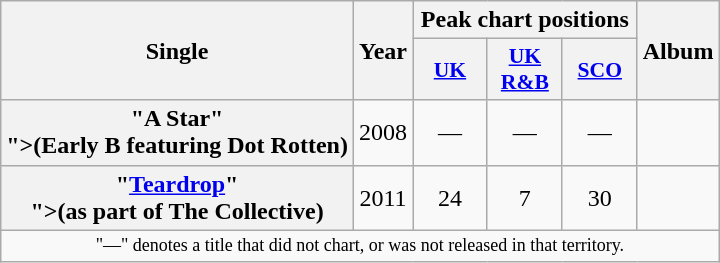<table class="wikitable plainrowheaders" style="text-align:center;" border="1">
<tr>
<th scope="col" rowspan="2">Single</th>
<th scope="col" rowspan="2">Year</th>
<th scope="col" colspan="3">Peak chart positions</th>
<th scope="col" rowspan="2">Album</th>
</tr>
<tr>
<th scope="col" style="width:3em;font-size:90%;"><a href='#'>UK</a><br></th>
<th scope="col" style="width:3em;font-size:90%;"><a href='#'>UK<br>R&B</a><br></th>
<th scope="col" style="width:3em;font-size:90%;"><a href='#'>SCO</a><br></th>
</tr>
<tr>
<th scope="row">"A Star"<br><span>">(Early B featuring Dot Rotten)</span></th>
<td>2008</td>
<td>—</td>
<td>—</td>
<td>—</td>
<td></td>
</tr>
<tr>
<th scope="row">"<a href='#'>Teardrop</a>"<br><span>">(as part of The Collective)</span></th>
<td>2011</td>
<td>24</td>
<td>7</td>
<td>30</td>
<td></td>
</tr>
<tr>
<td colspan="6" style="font-size:9pt">"—" denotes a title that did not chart, or was not released in that territory.</td>
</tr>
</table>
